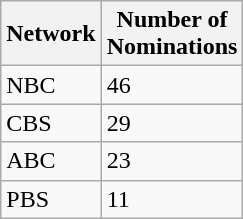<table class="wikitable">
<tr>
<th>Network</th>
<th>Number of<br>Nominations</th>
</tr>
<tr>
<td>NBC</td>
<td>46</td>
</tr>
<tr>
<td>CBS</td>
<td>29</td>
</tr>
<tr>
<td>ABC</td>
<td>23</td>
</tr>
<tr>
<td>PBS</td>
<td>11</td>
</tr>
</table>
